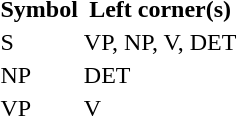<table>
<tr>
<th>Symbol</th>
<th>Left corner(s)</th>
</tr>
<tr>
<td>S</td>
<td>VP, NP, V, DET</td>
</tr>
<tr>
<td>NP</td>
<td>DET</td>
</tr>
<tr>
<td>VP</td>
<td>V</td>
</tr>
</table>
